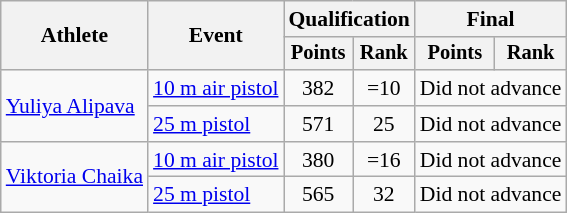<table class="wikitable" style="font-size:90%">
<tr>
<th rowspan="2">Athlete</th>
<th rowspan="2">Event</th>
<th colspan=2>Qualification</th>
<th colspan=2>Final</th>
</tr>
<tr style="font-size:95%">
<th>Points</th>
<th>Rank</th>
<th>Points</th>
<th>Rank</th>
</tr>
<tr align=center>
<td align=left rowspan=2><a href='#'>Yuliya Alipava</a></td>
<td align=left><a href='#'>10 m air pistol</a></td>
<td>382</td>
<td>=10</td>
<td colspan=2>Did not advance</td>
</tr>
<tr align=center>
<td align=left><a href='#'>25 m pistol</a></td>
<td>571</td>
<td>25</td>
<td colspan=2>Did not advance</td>
</tr>
<tr align=center>
<td align=left rowspan=2><a href='#'>Viktoria Chaika</a></td>
<td align=left><a href='#'>10 m air pistol</a></td>
<td>380</td>
<td>=16</td>
<td colspan=2>Did not advance</td>
</tr>
<tr align=center>
<td align=left><a href='#'>25 m pistol</a></td>
<td>565</td>
<td>32</td>
<td colspan=2>Did not advance</td>
</tr>
</table>
